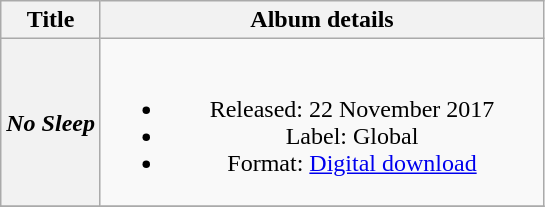<table class="wikitable plainrowheaders" style="text-align:center;">
<tr>
<th scope="col">Title</th>
<th scope="col" style="width:18em;">Album details</th>
</tr>
<tr>
<th scope="row"><em>No Sleep</em></th>
<td><br><ul><li>Released: 22 November 2017</li><li>Label: Global</li><li>Format: <a href='#'>Digital download</a></li></ul></td>
</tr>
<tr>
</tr>
</table>
